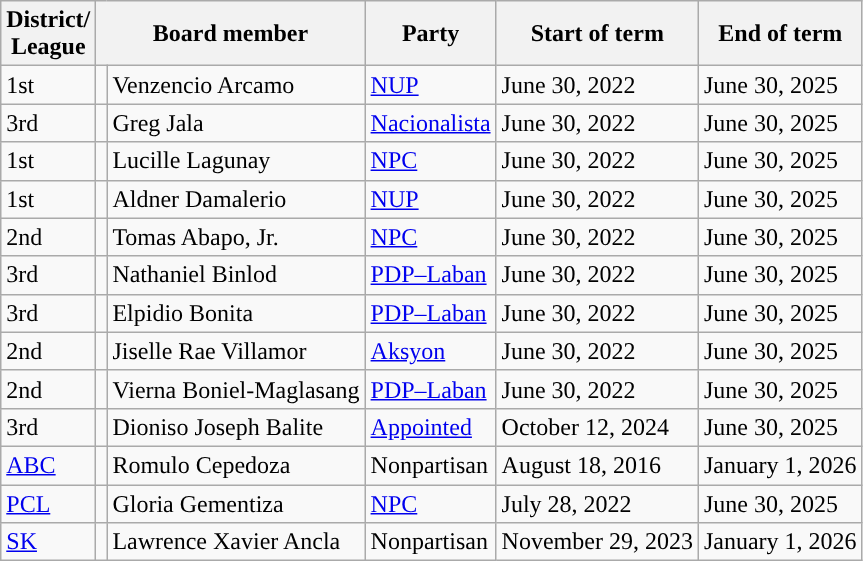<table class="wikitable">
<tr>
<th>District/<br>League</th>
<th colspan="2">Board member</th>
<th>Party</th>
<th>Start of term</th>
<th>End of term</th>
</tr>
<tr>
<td>1st</td>
<td></td>
<td>Venzencio Arcamo</td>
<td><a href='#'>NUP</a></td>
<td>June 30, 2022</td>
<td>June 30, 2025</td>
</tr>
<tr>
<td>3rd</td>
<td></td>
<td>Greg Jala</td>
<td><a href='#'>Nacionalista</a></td>
<td>June 30, 2022</td>
<td>June 30, 2025</td>
</tr>
<tr>
<td>1st</td>
<td></td>
<td>Lucille Lagunay</td>
<td><a href='#'>NPC</a></td>
<td>June 30, 2022</td>
<td>June 30, 2025</td>
</tr>
<tr>
<td>1st</td>
<td></td>
<td>Aldner Damalerio</td>
<td><a href='#'>NUP</a></td>
<td>June 30, 2022</td>
<td>June 30, 2025</td>
</tr>
<tr>
<td>2nd</td>
<td></td>
<td>Tomas Abapo, Jr.</td>
<td><a href='#'>NPC</a></td>
<td>June 30, 2022</td>
<td>June 30, 2025</td>
</tr>
<tr>
<td>3rd</td>
<td></td>
<td>Nathaniel Binlod</td>
<td><a href='#'>PDP–Laban</a></td>
<td>June 30, 2022</td>
<td>June 30, 2025</td>
</tr>
<tr>
<td>3rd</td>
<td></td>
<td>Elpidio Bonita</td>
<td><a href='#'>PDP–Laban</a></td>
<td>June 30, 2022</td>
<td>June 30, 2025</td>
</tr>
<tr>
<td>2nd</td>
<td></td>
<td>Jiselle Rae Villamor</td>
<td><a href='#'>Aksyon</a></td>
<td>June 30, 2022</td>
<td>June 30, 2025</td>
</tr>
<tr>
<td>2nd</td>
<td></td>
<td>Vierna Boniel-Maglasang</td>
<td><a href='#'>PDP–Laban</a></td>
<td>June 30, 2022</td>
<td>June 30, 2025</td>
</tr>
<tr>
<td>3rd</td>
<td></td>
<td>Dioniso Joseph Balite</td>
<td><a href='#'>Appointed</a></td>
<td>October 12, 2024</td>
<td>June 30, 2025</td>
</tr>
<tr>
<td><a href='#'>ABC</a></td>
<td></td>
<td>Romulo Cepedoza</td>
<td>Nonpartisan</td>
<td>August 18, 2016</td>
<td>January 1, 2026</td>
</tr>
<tr>
<td><a href='#'>PCL</a></td>
<td></td>
<td>Gloria Gementiza</td>
<td><a href='#'>NPC</a></td>
<td>July 28, 2022</td>
<td>June 30, 2025</td>
</tr>
<tr>
<td><a href='#'>SK</a></td>
<td></td>
<td>Lawrence Xavier Ancla</td>
<td>Nonpartisan</td>
<td>November 29, 2023</td>
<td>January 1, 2026</td>
</tr>
</table>
